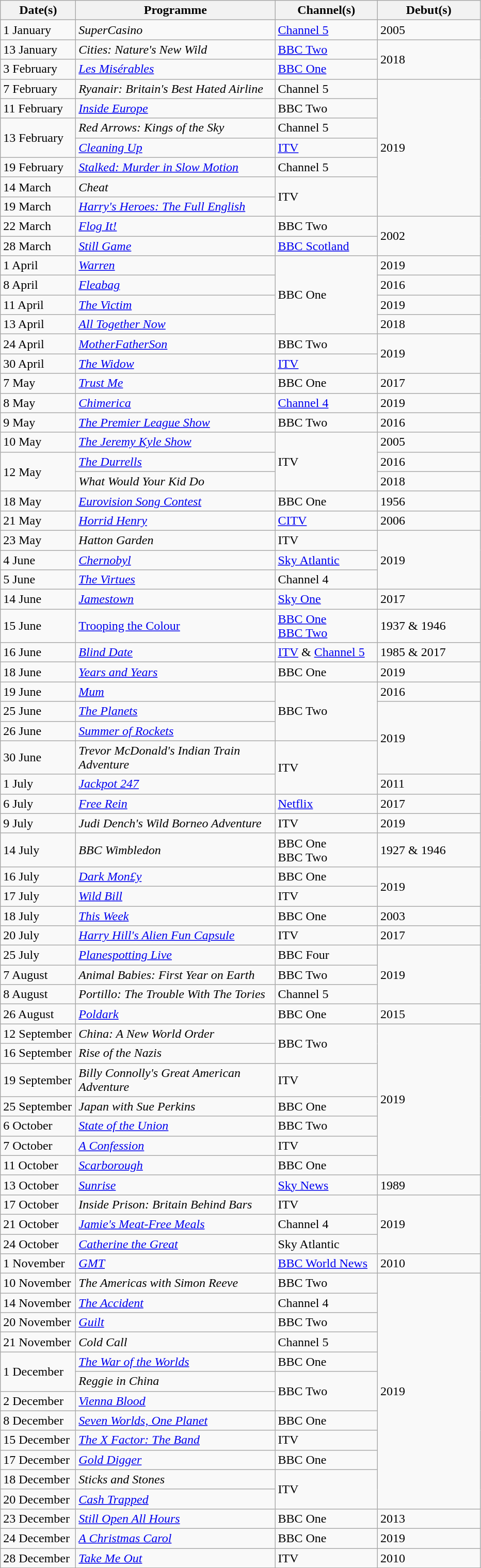<table class="wikitable">
<tr>
<th width=90>Date(s)</th>
<th width=250>Programme</th>
<th width=125>Channel(s)</th>
<th width=125>Debut(s)</th>
</tr>
<tr>
<td>1 January</td>
<td><em>SuperCasino</em></td>
<td><a href='#'>Channel 5</a></td>
<td>2005</td>
</tr>
<tr>
<td>13 January</td>
<td><em>Cities: Nature's New Wild</em></td>
<td><a href='#'>BBC Two</a></td>
<td rowspan ="2">2018</td>
</tr>
<tr>
<td>3 February</td>
<td><em><a href='#'>Les Misérables</a></em></td>
<td><a href='#'>BBC One</a></td>
</tr>
<tr>
<td>7 February</td>
<td><em>Ryanair: Britain's Best Hated Airline</em></td>
<td>Channel 5</td>
<td rowspan ="7">2019</td>
</tr>
<tr>
<td>11 February</td>
<td><em><a href='#'>Inside Europe</a></em></td>
<td>BBC Two</td>
</tr>
<tr>
<td rowspan="2">13 February</td>
<td><em>Red Arrows: Kings of the Sky</em></td>
<td>Channel 5</td>
</tr>
<tr>
<td><em><a href='#'>Cleaning Up</a></em></td>
<td><a href='#'>ITV</a></td>
</tr>
<tr>
<td>19 February</td>
<td><em><a href='#'>Stalked: Murder in Slow Motion</a></em></td>
<td>Channel 5</td>
</tr>
<tr>
<td>14 March</td>
<td><em>Cheat</em></td>
<td rowspan="2">ITV</td>
</tr>
<tr>
<td>19 March</td>
<td><em><a href='#'>Harry's Heroes: The Full English</a></em></td>
</tr>
<tr>
<td>22 March</td>
<td><em><a href='#'>Flog It!</a></em></td>
<td>BBC Two</td>
<td rowspan = "2">2002</td>
</tr>
<tr>
<td>28 March</td>
<td><em><a href='#'>Still Game</a></em></td>
<td><a href='#'>BBC Scotland</a></td>
</tr>
<tr>
<td>1 April</td>
<td><em><a href='#'>Warren</a></em></td>
<td rowspan = "4">BBC One</td>
<td>2019</td>
</tr>
<tr>
<td>8 April</td>
<td><em><a href='#'>Fleabag</a></em></td>
<td>2016</td>
</tr>
<tr>
<td>11 April</td>
<td><em><a href='#'>The Victim</a></em></td>
<td>2019</td>
</tr>
<tr>
<td>13 April</td>
<td><em><a href='#'>All Together Now</a></em></td>
<td>2018</td>
</tr>
<tr>
<td>24 April</td>
<td><em><a href='#'>MotherFatherSon</a></em></td>
<td>BBC Two</td>
<td rowspan = "2">2019</td>
</tr>
<tr>
<td>30 April</td>
<td><em><a href='#'>The Widow</a></em></td>
<td><a href='#'>ITV</a></td>
</tr>
<tr>
<td>7 May</td>
<td><em><a href='#'>Trust Me</a></em></td>
<td>BBC One</td>
<td>2017</td>
</tr>
<tr>
<td>8 May</td>
<td><em><a href='#'>Chimerica</a></em></td>
<td><a href='#'>Channel 4</a></td>
<td>2019</td>
</tr>
<tr>
<td>9 May</td>
<td><em><a href='#'>The Premier League Show</a></em></td>
<td>BBC Two</td>
<td>2016</td>
</tr>
<tr>
<td>10 May</td>
<td><em><a href='#'>The Jeremy Kyle Show</a></em></td>
<td rowspan = "3">ITV</td>
<td>2005</td>
</tr>
<tr>
<td rowspan="2">12 May</td>
<td><em><a href='#'>The Durrells</a></em></td>
<td>2016</td>
</tr>
<tr>
<td><em>What Would Your Kid Do</em></td>
<td>2018</td>
</tr>
<tr>
<td>18 May</td>
<td><em><a href='#'>Eurovision Song Contest</a></em></td>
<td>BBC One</td>
<td>1956</td>
</tr>
<tr>
<td>21 May</td>
<td><em><a href='#'>Horrid Henry</a></em></td>
<td><a href='#'>CITV</a></td>
<td>2006</td>
</tr>
<tr>
<td>23 May</td>
<td><em>Hatton Garden</em></td>
<td>ITV</td>
<td rowspan = "3">2019</td>
</tr>
<tr>
<td>4 June</td>
<td><em><a href='#'>Chernobyl</a></em></td>
<td><a href='#'>Sky Atlantic</a></td>
</tr>
<tr>
<td>5 June</td>
<td><em><a href='#'>The Virtues</a></em></td>
<td>Channel 4</td>
</tr>
<tr>
<td>14 June</td>
<td><em><a href='#'>Jamestown</a></em></td>
<td><a href='#'>Sky One</a></td>
<td>2017</td>
</tr>
<tr>
<td>15 June</td>
<td><a href='#'>Trooping the Colour</a></td>
<td><a href='#'>BBC One</a><br><a href='#'>BBC Two</a></td>
<td>1937 & 1946</td>
</tr>
<tr>
<td>16 June</td>
<td><em><a href='#'>Blind Date</a></em></td>
<td><a href='#'>ITV</a> & <a href='#'>Channel 5</a></td>
<td>1985 & 2017</td>
</tr>
<tr>
<td>18 June</td>
<td><em><a href='#'>Years and Years</a></em></td>
<td>BBC One</td>
<td>2019</td>
</tr>
<tr>
<td>19 June</td>
<td><em><a href='#'>Mum</a></em></td>
<td rowspan="3">BBC Two</td>
<td>2016</td>
</tr>
<tr>
<td>25 June</td>
<td><em><a href='#'>The Planets</a></em></td>
<td rowspan="3">2019</td>
</tr>
<tr>
<td>26 June</td>
<td><em><a href='#'>Summer of Rockets</a></em></td>
</tr>
<tr>
<td>30 June</td>
<td><em>Trevor McDonald's Indian Train Adventure</em></td>
<td rowspan="2">ITV</td>
</tr>
<tr>
<td>1 July</td>
<td><em><a href='#'>Jackpot 247</a></em></td>
<td>2011</td>
</tr>
<tr>
<td>6 July</td>
<td><em><a href='#'>Free Rein</a></em></td>
<td><a href='#'>Netflix</a></td>
<td>2017</td>
</tr>
<tr>
<td>9 July</td>
<td><em>Judi Dench's Wild Borneo Adventure</em></td>
<td>ITV</td>
<td>2019</td>
</tr>
<tr>
<td>14 July</td>
<td><em>BBC Wimbledon</em></td>
<td>BBC One<br>BBC Two</td>
<td>1927 & 1946</td>
</tr>
<tr>
<td>16 July</td>
<td><em><a href='#'>Dark Mon£y</a></em></td>
<td>BBC One</td>
<td rowspan="2">2019</td>
</tr>
<tr>
<td>17 July</td>
<td><em><a href='#'>Wild Bill</a></em></td>
<td>ITV</td>
</tr>
<tr>
<td>18 July</td>
<td><em><a href='#'>This Week</a></em></td>
<td>BBC One</td>
<td>2003</td>
</tr>
<tr>
<td>20 July</td>
<td><em><a href='#'>Harry Hill's Alien Fun Capsule</a></em></td>
<td>ITV</td>
<td>2017</td>
</tr>
<tr>
<td>25 July</td>
<td><em><a href='#'>Planespotting Live</a></em></td>
<td>BBC Four</td>
<td rowspan="3">2019</td>
</tr>
<tr>
<td>7 August</td>
<td><em>Animal Babies: First Year on Earth</em></td>
<td>BBC Two</td>
</tr>
<tr>
<td>8 August</td>
<td><em>Portillo: The Trouble With The Tories</em></td>
<td>Channel 5</td>
</tr>
<tr>
<td>26 August</td>
<td><em><a href='#'>Poldark</a></em></td>
<td>BBC One</td>
<td>2015</td>
</tr>
<tr>
<td>12 September</td>
<td><em>China: A New World Order</em></td>
<td rowspan="2">BBC Two</td>
<td rowspan="7">2019</td>
</tr>
<tr>
<td>16 September</td>
<td><em>Rise of the Nazis</em></td>
</tr>
<tr>
<td>19 September</td>
<td><em>Billy Connolly's Great American Adventure</em></td>
<td>ITV</td>
</tr>
<tr>
<td>25 September</td>
<td><em>Japan with Sue Perkins</em></td>
<td>BBC One</td>
</tr>
<tr>
<td>6 October</td>
<td><em><a href='#'>State of the Union</a></em></td>
<td>BBC Two</td>
</tr>
<tr>
<td>7 October</td>
<td><em><a href='#'>A Confession</a></em></td>
<td>ITV</td>
</tr>
<tr>
<td>11 October</td>
<td><em><a href='#'>Scarborough</a></em></td>
<td>BBC One</td>
</tr>
<tr>
<td>13 October</td>
<td><em><a href='#'>Sunrise</a></em></td>
<td><a href='#'>Sky News</a></td>
<td>1989</td>
</tr>
<tr>
<td>17 October</td>
<td><em>Inside Prison: Britain Behind Bars</em></td>
<td>ITV</td>
<td rowspan="3">2019</td>
</tr>
<tr>
<td>21 October</td>
<td><em><a href='#'>Jamie's Meat-Free Meals</a></em></td>
<td>Channel 4</td>
</tr>
<tr>
<td>24 October</td>
<td><em><a href='#'>Catherine the Great</a></em></td>
<td>Sky Atlantic</td>
</tr>
<tr>
<td>1 November</td>
<td><em><a href='#'>GMT</a></em></td>
<td><a href='#'>BBC World News</a></td>
<td>2010</td>
</tr>
<tr>
<td>10 November</td>
<td><em>The Americas with Simon Reeve</em></td>
<td>BBC Two</td>
<td rowspan="12">2019</td>
</tr>
<tr>
<td>14 November</td>
<td><em><a href='#'>The Accident</a></em></td>
<td>Channel 4</td>
</tr>
<tr>
<td>20 November</td>
<td><em><a href='#'>Guilt</a></em></td>
<td>BBC Two</td>
</tr>
<tr>
<td>21 November</td>
<td><em>Cold Call</em></td>
<td>Channel 5</td>
</tr>
<tr>
<td rowspan="2">1 December</td>
<td><em><a href='#'>The War of the Worlds</a></em></td>
<td>BBC One</td>
</tr>
<tr>
<td><em>Reggie in China</em></td>
<td rowspan="2">BBC Two</td>
</tr>
<tr>
<td>2 December</td>
<td><em><a href='#'>Vienna Blood</a></em></td>
</tr>
<tr>
<td>8 December</td>
<td><em><a href='#'>Seven Worlds, One Planet</a></em></td>
<td>BBC One</td>
</tr>
<tr>
<td>15 December</td>
<td><em><a href='#'>The X Factor: The Band</a></em></td>
<td>ITV</td>
</tr>
<tr>
<td>17 December</td>
<td><em><a href='#'>Gold Digger</a></em></td>
<td>BBC One</td>
</tr>
<tr>
<td>18 December</td>
<td><em>Sticks and Stones</em></td>
<td rowspan=2>ITV</td>
</tr>
<tr>
<td>20 December</td>
<td><em><a href='#'>Cash Trapped</a></em></td>
</tr>
<tr>
<td>23 December</td>
<td><em><a href='#'>Still Open All Hours</a></em></td>
<td>BBC One</td>
<td>2013</td>
</tr>
<tr>
<td>24 December</td>
<td><em><a href='#'>A Christmas Carol</a></em></td>
<td>BBC One</td>
<td>2019</td>
</tr>
<tr>
<td>28 December</td>
<td><em><a href='#'>Take Me Out</a></em></td>
<td>ITV</td>
<td>2010</td>
</tr>
</table>
